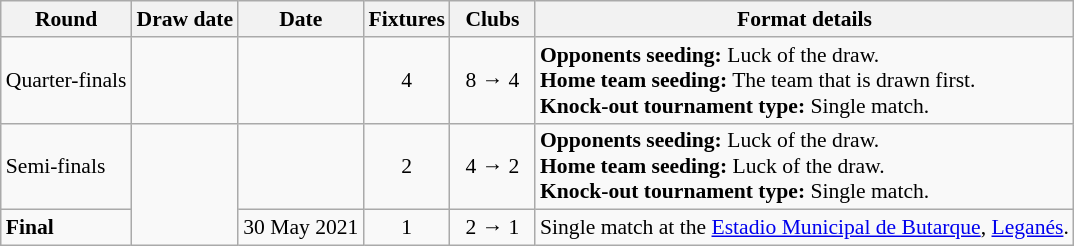<table class="wikitable" style="font-size:90%">
<tr>
<th>Round</th>
<th>Draw date</th>
<th>Date</th>
<th>Fixtures</th>
<th width=50>Clubs</th>
<th>Format details</th>
</tr>
<tr>
<td>Quarter-finals</td>
<td style="text-align:left;"></td>
<td style="text-align:left;"><br></td>
<td style="text-align:center;">4</td>
<td style="text-align:center;">8 → 4</td>
<td><strong>Opponents seeding:</strong> Luck of the draw.<br><strong>Home team seeding:</strong> The team that is drawn first.<br><strong>Knock-out tournament type:</strong> Single match.</td>
</tr>
<tr>
<td>Semi-finals</td>
<td rowspan=2 style="text-align:left;"></td>
<td style="text-align:left;"></td>
<td style="text-align:center;">2</td>
<td style="text-align:center;">4 → 2</td>
<td><strong>Opponents seeding:</strong> Luck of the draw.<br><strong>Home team seeding:</strong> Luck of the draw.<br><strong>Knock-out tournament type:</strong> Single match.</td>
</tr>
<tr>
<td><strong>Final</strong></td>
<td style="text-align:left;">30 May 2021</td>
<td style="text-align:center;">1</td>
<td style="text-align:center;">2 → 1</td>
<td>Single match at the <a href='#'>Estadio Municipal de Butarque</a>, <a href='#'>Leganés</a>.</td>
</tr>
</table>
